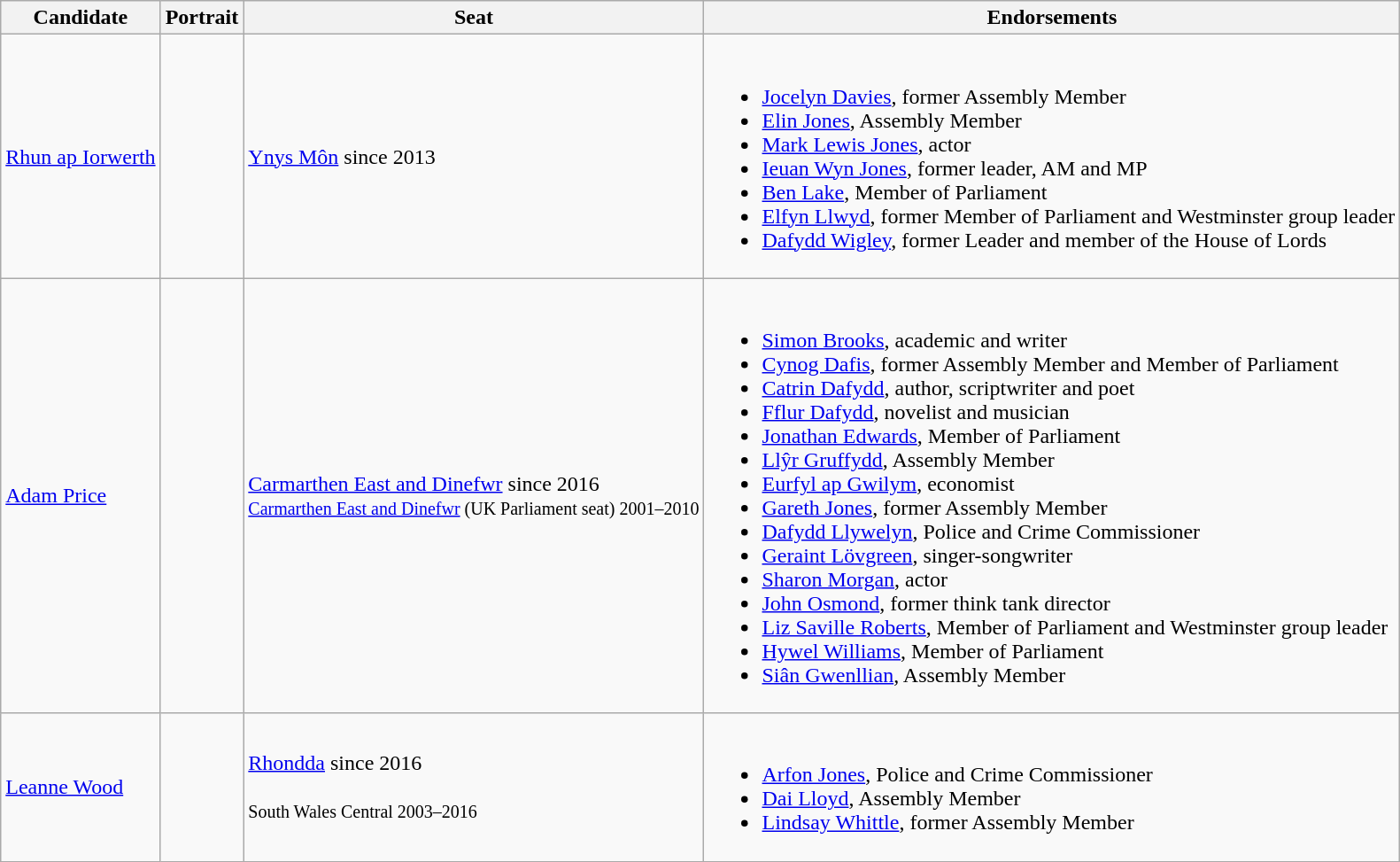<table class=wikitable>
<tr>
<th>Candidate</th>
<th>Portrait</th>
<th>Seat</th>
<th>Endorsements</th>
</tr>
<tr>
<td><a href='#'>Rhun ap Iorwerth</a></td>
<td></td>
<td><a href='#'>Ynys Môn</a> since 2013</td>
<td><br><ul><li><a href='#'>Jocelyn Davies</a>, former Assembly Member</li><li><a href='#'>Elin Jones</a>, Assembly Member</li><li><a href='#'>Mark Lewis Jones</a>, actor</li><li><a href='#'>Ieuan Wyn Jones</a>, former leader, AM and MP</li><li><a href='#'>Ben Lake</a>, Member of Parliament</li><li><a href='#'>Elfyn Llwyd</a>, former Member of Parliament and Westminster group leader</li><li><a href='#'>Dafydd Wigley</a>, former Leader and member of the House of Lords</li></ul></td>
</tr>
<tr>
<td><a href='#'>Adam Price</a></td>
<td></td>
<td><a href='#'>Carmarthen East and Dinefwr</a> since 2016<br><small><a href='#'>Carmarthen East and Dinefwr</a> (UK Parliament seat) 2001–2010</small></td>
<td><br><ul><li><a href='#'>Simon Brooks</a>, academic and writer</li><li><a href='#'>Cynog Dafis</a>, former Assembly Member and Member of Parliament</li><li><a href='#'>Catrin Dafydd</a>, author, scriptwriter and poet</li><li><a href='#'>Fflur Dafydd</a>, novelist and musician</li><li><a href='#'>Jonathan Edwards</a>, Member of Parliament</li><li><a href='#'>Llŷr Gruffydd</a>, Assembly Member</li><li><a href='#'>Eurfyl ap Gwilym</a>, economist</li><li><a href='#'>Gareth Jones</a>, former Assembly Member</li><li><a href='#'>Dafydd Llywelyn</a>, Police and Crime Commissioner</li><li><a href='#'>Geraint Lövgreen</a>, singer-songwriter</li><li><a href='#'>Sharon Morgan</a>, actor</li><li><a href='#'>John Osmond</a>, former think tank director</li><li><a href='#'>Liz Saville Roberts</a>, Member of Parliament and Westminster group leader</li><li><a href='#'>Hywel Williams</a>, Member of Parliament</li><li><a href='#'>Siân Gwenllian</a>, Assembly Member</li></ul></td>
</tr>
<tr>
<td><a href='#'>Leanne Wood</a></td>
<td></td>
<td><a href='#'>Rhondda</a> since 2016<br><br><small>South Wales Central 2003–2016</small></td>
<td><br><ul><li><a href='#'>Arfon Jones</a>, Police and Crime Commissioner</li><li><a href='#'>Dai Lloyd</a>, Assembly Member</li><li><a href='#'>Lindsay Whittle</a>, former Assembly Member</li></ul></td>
</tr>
</table>
